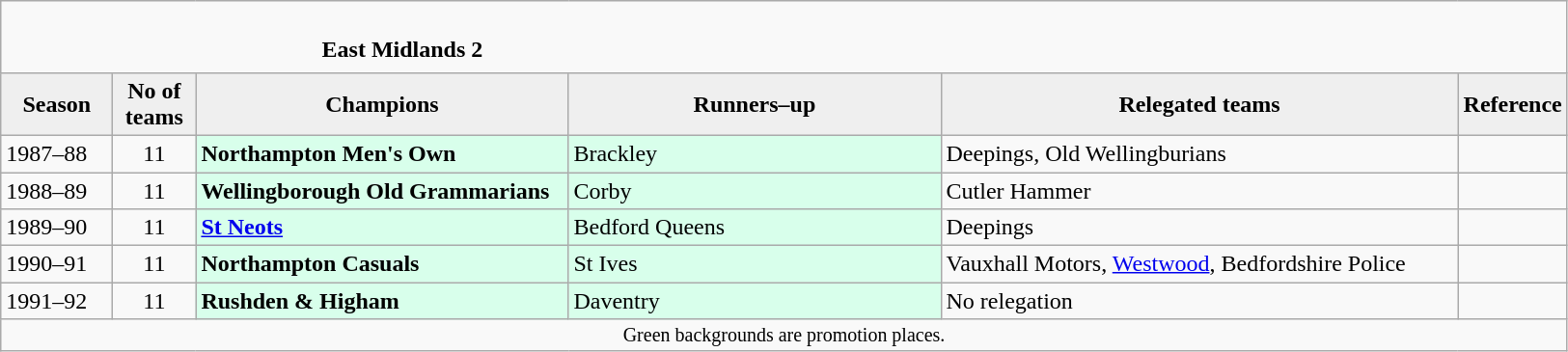<table class="wikitable" style="text-align: left;">
<tr>
<td colspan="11" cellpadding="0" cellspacing="0"><br><table border="0" style="width:100%;" cellpadding="0" cellspacing="0">
<tr>
<td style="width:20%; border:0;"></td>
<td style="border:0;"><strong>East Midlands 2</strong></td>
<td style="width:20%; border:0;"></td>
</tr>
</table>
</td>
</tr>
<tr>
<th style="background:#efefef; width:70px;">Season</th>
<th style="background:#efefef; width:50px;">No of teams</th>
<th style="background:#efefef; width:250px;">Champions</th>
<th style="background:#efefef; width:250px;">Runners–up</th>
<th style="background:#efefef; width:350px;">Relegated teams</th>
<th style="background:#efefef; width:50px;">Reference</th>
</tr>
<tr align=left>
<td>1987–88</td>
<td style="text-align: center;">11</td>
<td style="background:#d8ffeb;"><strong>Northampton Men's Own</strong></td>
<td style="background:#d8ffeb;">Brackley</td>
<td>Deepings, Old Wellingburians</td>
<td></td>
</tr>
<tr>
<td>1988–89</td>
<td style="text-align: center;">11</td>
<td style="background:#d8ffeb;"><strong>Wellingborough Old Grammarians</strong></td>
<td style="background:#d8ffeb;">Corby</td>
<td>Cutler Hammer</td>
<td></td>
</tr>
<tr>
<td>1989–90</td>
<td style="text-align: center;">11</td>
<td style="background:#d8ffeb;"><strong><a href='#'>St Neots</a></strong></td>
<td style="background:#d8ffeb;">Bedford Queens</td>
<td>Deepings</td>
<td></td>
</tr>
<tr>
<td>1990–91</td>
<td style="text-align: center;">11</td>
<td style="background:#d8ffeb;"><strong>Northampton Casuals</strong></td>
<td style="background:#d8ffeb;">St Ives</td>
<td>Vauxhall Motors, <a href='#'>Westwood</a>, Bedfordshire Police</td>
<td></td>
</tr>
<tr>
<td>1991–92</td>
<td style="text-align: center;">11</td>
<td style="background:#d8ffeb;"><strong>Rushden & Higham</strong></td>
<td style="background:#d8ffeb;">Daventry</td>
<td>No relegation</td>
<td></td>
</tr>
<tr>
<td colspan="15"  style="border:0; font-size:smaller; text-align:center;">Green backgrounds are promotion places.</td>
</tr>
</table>
